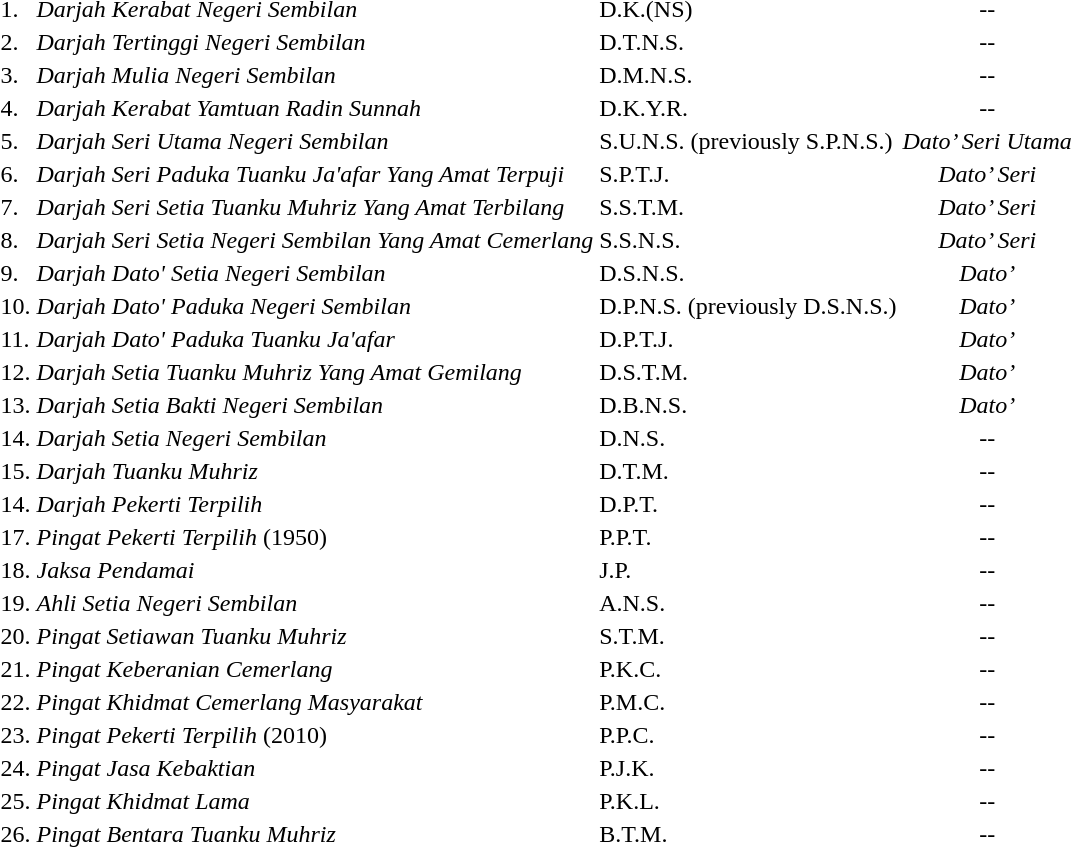<table>
<tr>
<td>1.</td>
<td><em>Darjah Kerabat Negeri Sembilan</em></td>
<td>D.K.(NS)</td>
<td align=center>--</td>
</tr>
<tr>
<td>2.</td>
<td><em>Darjah Tertinggi Negeri Sembilan</em></td>
<td>D.T.N.S.</td>
<td align=center>--</td>
</tr>
<tr>
<td>3.</td>
<td><em>Darjah Mulia Negeri Sembilan</em></td>
<td>D.M.N.S.</td>
<td align=center>--</td>
</tr>
<tr>
<td>4.</td>
<td><em>Darjah Kerabat Yamtuan Radin Sunnah</em></td>
<td>D.K.Y.R.</td>
<td align=center>--</td>
</tr>
<tr>
<td>5.</td>
<td><em>Darjah Seri Utama Negeri Sembilan</em></td>
<td>S.U.N.S. (previously S.P.N.S.)</td>
<td align=center><em>Dato’ Seri Utama</em></td>
</tr>
<tr>
<td>6.</td>
<td><em>Darjah Seri Paduka Tuanku Ja'afar Yang Amat Terpuji</em></td>
<td>S.P.T.J.</td>
<td align=center><em>Dato’ Seri</em></td>
</tr>
<tr>
<td>7.</td>
<td><em>Darjah Seri Setia Tuanku Muhriz Yang Amat Terbilang</em></td>
<td>S.S.T.M.</td>
<td align=center><em>Dato’ Seri</em></td>
</tr>
<tr>
<td>8.</td>
<td><em>Darjah Seri Setia Negeri Sembilan Yang Amat Cemerlang</em></td>
<td>S.S.N.S.</td>
<td align=center><em>Dato’ Seri</em></td>
</tr>
<tr>
<td>9.</td>
<td><em>Darjah Dato' Setia Negeri Sembilan</em></td>
<td>D.S.N.S.</td>
<td align=center><em>Dato’</em></td>
</tr>
<tr>
<td>10.</td>
<td><em>Darjah Dato' Paduka Negeri Sembilan</em></td>
<td>D.P.N.S. (previously D.S.N.S.)</td>
<td align=center><em>Dato’</em></td>
</tr>
<tr>
<td>11.</td>
<td><em>Darjah Dato' Paduka Tuanku Ja'afar</em></td>
<td>D.P.T.J.</td>
<td align=center><em>Dato’</em></td>
</tr>
<tr>
<td>12.</td>
<td><em>Darjah Setia Tuanku Muhriz Yang Amat Gemilang</em></td>
<td>D.S.T.M.</td>
<td align=center><em>Dato’</em></td>
</tr>
<tr>
<td>13.</td>
<td><em>Darjah Setia Bakti Negeri Sembilan</em></td>
<td>D.B.N.S.</td>
<td align=center><em>Dato’</em></td>
</tr>
<tr>
<td>14.</td>
<td><em>Darjah Setia Negeri Sembilan</em></td>
<td>D.N.S.</td>
<td align=center>--</td>
</tr>
<tr>
<td>15.</td>
<td><em>Darjah Tuanku Muhriz</em></td>
<td>D.T.M.</td>
<td align=center>--</td>
</tr>
<tr>
<td>14.</td>
<td><em>Darjah Pekerti Terpilih</em></td>
<td>D.P.T.</td>
<td align=center>--</td>
</tr>
<tr>
<td>17.</td>
<td><em>Pingat Pekerti Terpilih</em> (1950)</td>
<td>P.P.T.</td>
<td align=center>--</td>
</tr>
<tr>
<td>18.</td>
<td><em>Jaksa Pendamai</em></td>
<td>J.P.</td>
<td align=center>--</td>
</tr>
<tr>
<td>19.</td>
<td><em>Ahli Setia Negeri Sembilan</em></td>
<td>A.N.S.</td>
<td align=center>--</td>
</tr>
<tr>
<td>20.</td>
<td><em>Pingat Setiawan Tuanku Muhriz</em></td>
<td>S.T.M.</td>
<td align=center>--</td>
</tr>
<tr>
<td>21.</td>
<td><em>Pingat Keberanian Cemerlang</em></td>
<td>P.K.C.</td>
<td align=center>--</td>
</tr>
<tr>
<td>22.</td>
<td><em>Pingat Khidmat Cemerlang Masyarakat</em></td>
<td>P.M.C.</td>
<td align=center>--</td>
</tr>
<tr>
<td>23.</td>
<td><em>Pingat Pekerti Terpilih</em> (2010)</td>
<td>P.P.C.</td>
<td align=center>--</td>
</tr>
<tr>
<td>24.</td>
<td><em>Pingat Jasa Kebaktian</em></td>
<td>P.J.K.</td>
<td align=center>--</td>
</tr>
<tr>
<td>25.</td>
<td><em>Pingat Khidmat Lama</em></td>
<td>P.K.L.</td>
<td align=center>--</td>
</tr>
<tr>
<td>26.</td>
<td><em>Pingat Bentara Tuanku Muhriz</em></td>
<td>B.T.M.</td>
<td align=center>--</td>
</tr>
</table>
